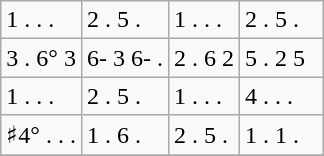<table class="wikitable">
<tr>
<td>1 . . .</td>
<td>2 . 5 .</td>
<td>1 . . .</td>
<td>2 . 5 .</td>
</tr>
<tr>
<td>3 . 6° 3</td>
<td>6-   3 6- .</td>
<td>2  . 6  2</td>
<td>5  .  2   5  </td>
</tr>
<tr>
<td>1  .  .  .</td>
<td>2   . 5  .</td>
<td>1   .  .  .</td>
<td>4   .  .  .</td>
</tr>
<tr>
<td>♯4°  .  .  .</td>
<td>1   . 6 .</td>
<td>2  .  5  .</td>
<td>1  .  1  .</td>
</tr>
<tr>
</tr>
</table>
